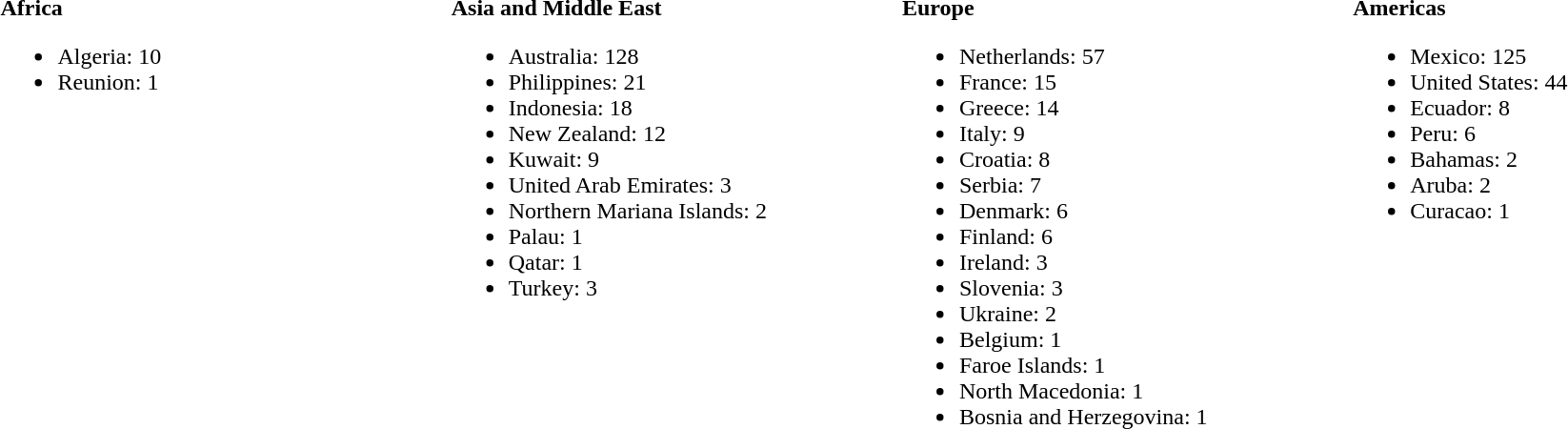<table>
<tr>
<td style="width:15%; vertical-align:top; text-align:left;"><br><strong>Africa</strong><ul><li>Algeria: 10</li><li>Reunion: 1</li></ul></td>
<td style="width:15%; vertical-align:top; text-align:left;"><br><strong>Asia and Middle East</strong><ul><li>Australia: 128</li><li>Philippines: 21</li><li>Indonesia: 18</li><li>New Zealand: 12</li><li>Kuwait: 9</li><li>United Arab Emirates: 3</li><li>Northern Mariana Islands: 2</li><li>Palau: 1</li><li>Qatar: 1</li><li>Turkey: 3</li></ul></td>
<td style="width:15%; vertical-align:top; text-align:left;"><br><strong>Europe</strong><ul><li>Netherlands: 57</li><li>France: 15</li><li>Greece: 14</li><li>Italy: 9</li><li>Croatia: 8</li><li>Serbia: 7</li><li>Denmark: 6</li><li>Finland: 6</li><li>Ireland: 3</li><li>Slovenia: 3</li><li>Ukraine: 2  </li><li>Belgium: 1</li><li>Faroe Islands: 1</li><li>North Macedonia: 1</li><li>Bosnia and Herzegovina: 1</li></ul></td>
<td style="width:15%; vertical-align:top; text-align:left;"><br><strong>Americas</strong><ul><li>Mexico: 125</li><li>United States: 44</li><li>Ecuador: 8</li><li>Peru: 6</li><li>Bahamas: 2</li><li>Aruba: 2</li><li>Curacao: 1</li></ul></td>
</tr>
</table>
